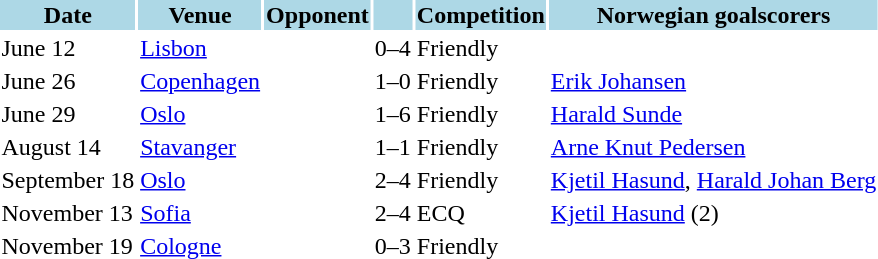<table>
<tr>
<th style="background: lightblue;">Date</th>
<th style="background: lightblue;">Venue</th>
<th style="background: lightblue;">Opponent</th>
<th style="background: lightblue;" align=center></th>
<th style="background: lightblue;" align=center>Competition</th>
<th style="background: lightblue;">Norwegian goalscorers</th>
</tr>
<tr>
<td>June 12</td>
<td><a href='#'>Lisbon</a></td>
<td></td>
<td>0–4</td>
<td>Friendly</td>
<td></td>
</tr>
<tr>
<td>June 26</td>
<td><a href='#'>Copenhagen</a></td>
<td></td>
<td>1–0</td>
<td>Friendly</td>
<td><a href='#'>Erik Johansen</a></td>
</tr>
<tr>
<td>June 29</td>
<td><a href='#'>Oslo</a></td>
<td></td>
<td>1–6</td>
<td>Friendly</td>
<td><a href='#'>Harald Sunde</a></td>
</tr>
<tr>
<td>August 14</td>
<td><a href='#'>Stavanger</a></td>
<td></td>
<td>1–1</td>
<td>Friendly</td>
<td><a href='#'>Arne Knut Pedersen</a></td>
</tr>
<tr>
<td>September 18</td>
<td><a href='#'>Oslo</a></td>
<td></td>
<td>2–4</td>
<td>Friendly</td>
<td><a href='#'>Kjetil Hasund</a>, <a href='#'>Harald Johan Berg</a></td>
</tr>
<tr>
<td>November 13</td>
<td><a href='#'>Sofia</a></td>
<td></td>
<td>2–4</td>
<td>ECQ</td>
<td><a href='#'>Kjetil Hasund</a> (2)</td>
</tr>
<tr>
<td>November 19</td>
<td><a href='#'>Cologne</a></td>
<td></td>
<td>0–3</td>
<td>Friendly</td>
<td></td>
</tr>
</table>
